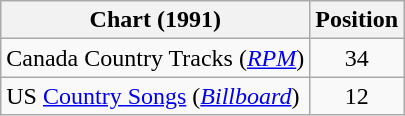<table class="wikitable sortable">
<tr>
<th scope="col">Chart (1991)</th>
<th scope="col">Position</th>
</tr>
<tr>
<td>Canada Country Tracks (<em><a href='#'>RPM</a></em>)</td>
<td align="center">34</td>
</tr>
<tr>
<td>US <a href='#'>Country Songs</a> (<em><a href='#'>Billboard</a></em>)</td>
<td align="center">12</td>
</tr>
</table>
